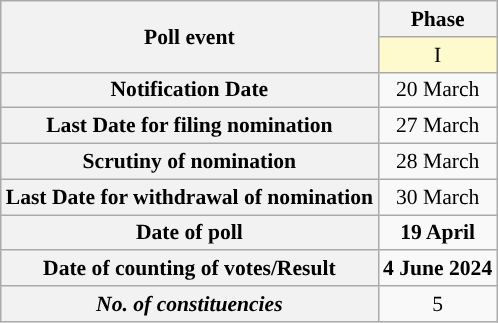<table class="wikitable" style="text-align:center;margin:auto;font-size:90%;">
<tr>
<th rowspan="2">Poll event</th>
<th>Phase</th>
</tr>
<tr>
<td bgcolor="#FFFACD">I</td>
</tr>
<tr>
<th>Notification Date</th>
<td>20 March</td>
</tr>
<tr>
<th>Last Date for filing nomination</th>
<td>27 March</td>
</tr>
<tr>
<th>Scrutiny of nomination</th>
<td>28 March</td>
</tr>
<tr>
<th>Last Date for withdrawal of nomination</th>
<td>30 March</td>
</tr>
<tr>
<th>Date of poll</th>
<td><strong>19 April</strong></td>
</tr>
<tr>
<th>Date of counting of votes/Result</th>
<td><strong>4 June 2024</strong></td>
</tr>
<tr>
<th><strong><em>No. of constituencies</em></strong></th>
<td>5</td>
</tr>
</table>
